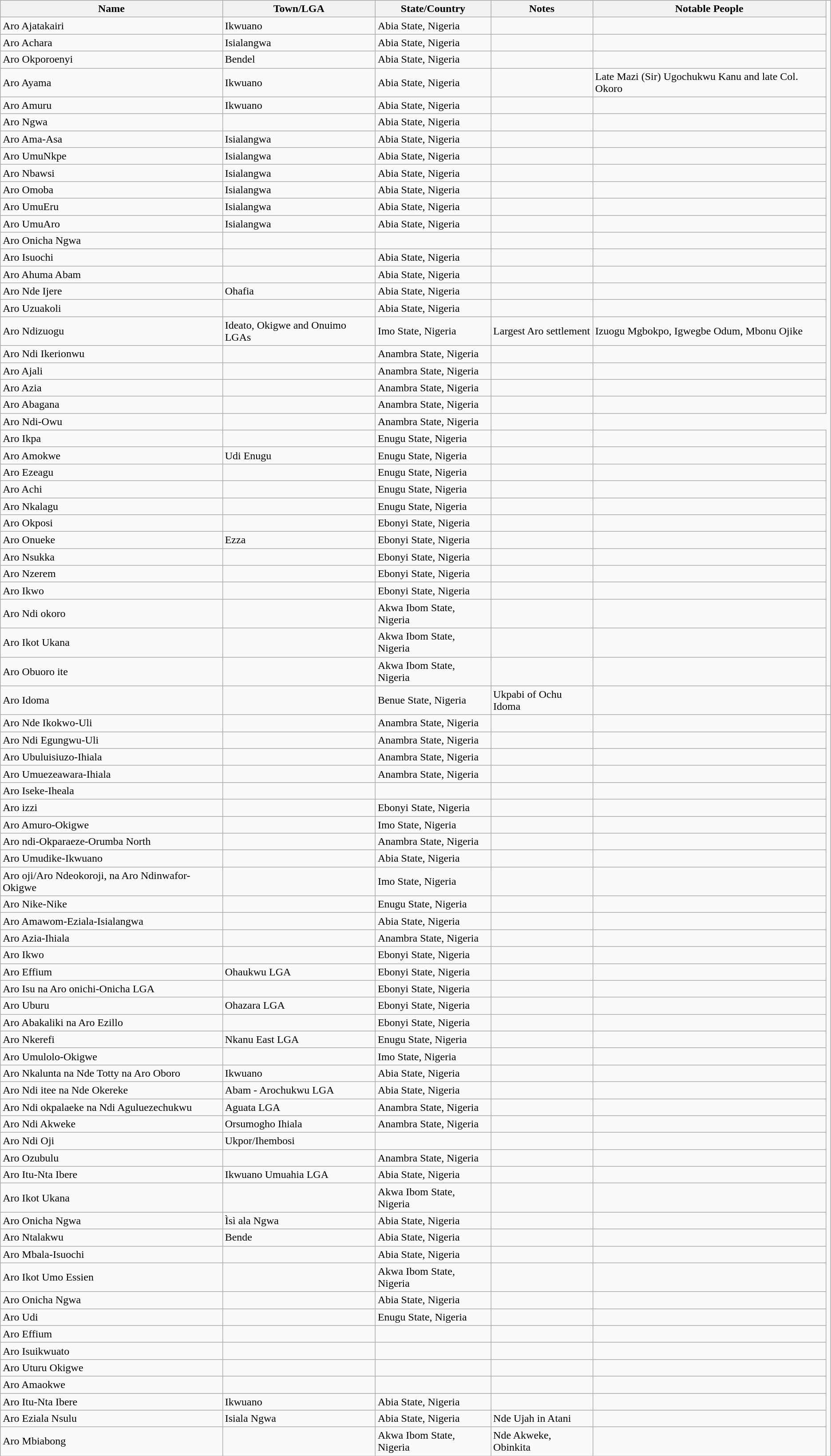<table class="wikitable sortable">
<tr>
<th>Name</th>
<th>Town/LGA</th>
<th>State/Country</th>
<th>Notes</th>
<th>Notable People</th>
</tr>
<tr>
<td>Aro Ajatakairi</td>
<td>Ikwuano</td>
<td>Abia State, Nigeria</td>
<td></td>
<td></td>
</tr>
<tr>
<td>Aro Achara</td>
<td>Isialangwa</td>
<td>Abia State, Nigeria</td>
<td></td>
<td></td>
</tr>
<tr>
<td>Aro Okporoenyi</td>
<td>Bendel</td>
<td>Abia State, Nigeria</td>
<td></td>
<td></td>
</tr>
<tr>
<td>Aro Ayama</td>
<td>Ikwuano</td>
<td>Abia State, Nigeria</td>
<td></td>
<td>Late Mazi (Sir) Ugochukwu Kanu and late Col. Okoro</td>
</tr>
<tr>
<td>Aro Amuru</td>
<td>Ikwuano</td>
<td>Abia State, Nigeria</td>
<td></td>
<td></td>
</tr>
<tr>
<td>Aro Ngwa</td>
<td></td>
<td>Abia State, Nigeria</td>
<td></td>
<td></td>
</tr>
<tr>
<td>Aro Ama-Asa</td>
<td>Isialangwa</td>
<td>Abia State, Nigeria</td>
<td></td>
<td></td>
</tr>
<tr>
<td>Aro UmuNkpe</td>
<td>Isialangwa</td>
<td>Abia State, Nigeria</td>
<td></td>
<td></td>
</tr>
<tr>
<td>Aro Nbawsi</td>
<td>Isialangwa</td>
<td>Abia State, Nigeria</td>
<td></td>
<td></td>
</tr>
<tr>
<td>Aro Omoba</td>
<td>Isialangwa</td>
<td>Abia State, Nigeria</td>
<td></td>
<td></td>
</tr>
<tr>
<td>Aro UmuEru</td>
<td>Isialangwa</td>
<td>Abia State, Nigeria</td>
<td></td>
<td></td>
</tr>
<tr>
<td>Aro UmuAro</td>
<td>Isialangwa</td>
<td>Abia State, Nigeria</td>
<td></td>
<td></td>
</tr>
<tr>
<td>Aro Onicha Ngwa</td>
<td></td>
<td></td>
<td></td>
<td></td>
</tr>
<tr>
<td>Aro Isuochi</td>
<td></td>
<td>Abia State, Nigeria</td>
<td></td>
<td></td>
</tr>
<tr>
<td>Aro Ahuma Abam</td>
<td></td>
<td>Abia State, Nigeria</td>
<td></td>
<td></td>
</tr>
<tr>
<td>Aro Nde Ijere</td>
<td>Ohafia</td>
<td>Abia State, Nigeria</td>
<td></td>
<td></td>
</tr>
<tr>
<td>Aro Uzuakoli</td>
<td></td>
<td>Abia State, Nigeria</td>
<td></td>
<td></td>
</tr>
<tr>
<td>Aro Ndizuogu</td>
<td>Ideato, Okigwe and Onuimo LGAs</td>
<td>Imo State, Nigeria</td>
<td>Largest Aro settlement</td>
<td>Izuogu Mgbokpo, Igwegbe Odum, Mbonu Ojike</td>
</tr>
<tr>
<td>Aro Ndi Ikerionwu</td>
<td></td>
<td>Anambra State, Nigeria</td>
<td></td>
<td></td>
</tr>
<tr>
<td>Aro Ajali</td>
<td></td>
<td>Anambra State, Nigeria</td>
<td></td>
<td></td>
</tr>
<tr>
<td>Aro Azia</td>
<td></td>
<td>Anambra State, Nigeria</td>
<td></td>
<td></td>
</tr>
<tr>
<td>Aro Abagana</td>
<td></td>
<td>Anambra State, Nigeria</td>
<td></td>
<td></td>
</tr>
<tr>
<td>Aro Ndi-Owu</td>
<td></td>
<td>Anambra State, Nigeria</td>
<td></td>
</tr>
<tr>
<td>Aro Ikpa</td>
<td></td>
<td>Enugu State, Nigeria</td>
<td></td>
<td></td>
</tr>
<tr>
<td>Aro Amokwe</td>
<td>Udi Enugu</td>
<td>Enugu State, Nigeria</td>
<td></td>
<td></td>
</tr>
<tr>
<td>Aro Ezeagu</td>
<td></td>
<td>Enugu State, Nigeria</td>
<td></td>
<td></td>
</tr>
<tr>
<td>Aro Achi</td>
<td></td>
<td>Enugu State, Nigeria</td>
<td></td>
<td></td>
</tr>
<tr>
<td>Aro Nkalagu</td>
<td></td>
<td>Enugu State, Nigeria</td>
<td></td>
<td></td>
</tr>
<tr>
<td>Aro Okposi</td>
<td></td>
<td>Ebonyi State, Nigeria</td>
<td></td>
<td></td>
</tr>
<tr>
<td>Aro Onueke</td>
<td>Ezza</td>
<td>Ebonyi State, Nigeria</td>
<td></td>
<td></td>
</tr>
<tr>
<td>Aro Nsukka</td>
<td></td>
<td>Ebonyi State, Nigeria</td>
<td></td>
<td></td>
</tr>
<tr>
<td>Aro Nzerem</td>
<td></td>
<td>Ebonyi State, Nigeria</td>
<td></td>
<td></td>
</tr>
<tr>
<td>Aro Ikwo</td>
<td></td>
<td>Ebonyi State, Nigeria</td>
<td></td>
<td></td>
</tr>
<tr>
<td>Aro Ndi okoro</td>
<td></td>
<td>Akwa Ibom State, Nigeria</td>
<td></td>
<td></td>
</tr>
<tr>
<td>Aro Ikot Ukana</td>
<td></td>
<td>Akwa Ibom State, Nigeria</td>
<td></td>
<td></td>
</tr>
<tr>
<td>Aro Obuoro ite</td>
<td></td>
<td>Akwa Ibom State, Nigeria</td>
<td></td>
<td></td>
</tr>
<tr>
<td>Aro Idoma</td>
<td></td>
<td>Benue State, Nigeria</td>
<td>Ukpabi of Ochu Idoma</td>
<td></td>
<td></td>
</tr>
<tr>
<td>Aro Nde Ikokwo-Uli</td>
<td></td>
<td>Anambra State, Nigeria</td>
<td></td>
<td></td>
</tr>
<tr>
<td>Aro Ndi Egungwu-Uli</td>
<td></td>
<td>Anambra State, Nigeria</td>
<td></td>
<td></td>
</tr>
<tr>
<td>Aro Ubuluisiuzo-Ihiala</td>
<td></td>
<td>Anambra State, Nigeria</td>
<td></td>
<td></td>
</tr>
<tr>
<td>Aro Umuezeawara-Ihiala</td>
<td></td>
<td>Anambra State, Nigeria</td>
<td></td>
<td></td>
</tr>
<tr>
<td>Aro Iseke-Iheala</td>
<td></td>
<td></td>
<td></td>
<td></td>
</tr>
<tr>
<td>Aro izzi</td>
<td></td>
<td>Ebonyi State, Nigeria</td>
<td></td>
<td></td>
</tr>
<tr>
<td>Aro Amuro-Okigwe</td>
<td></td>
<td>Imo State, Nigeria</td>
<td></td>
<td></td>
</tr>
<tr>
<td>Aro ndi-Okparaeze-Orumba North</td>
<td></td>
<td>Anambra State, Nigeria</td>
<td></td>
<td></td>
</tr>
<tr>
<td>Aro Umudike-Ikwuano</td>
<td></td>
<td>Abia State, Nigeria</td>
<td></td>
<td></td>
</tr>
<tr>
<td>Aro oji/Aro Ndeokoroji, na Aro Ndinwafor-Okigwe</td>
<td></td>
<td>Imo State, Nigeria</td>
<td></td>
<td></td>
</tr>
<tr>
<td>Aro Nike-Nike</td>
<td></td>
<td>Enugu State, Nigeria</td>
<td></td>
<td></td>
</tr>
<tr>
<td>Aro Amawom-Eziala-Isialangwa</td>
<td></td>
<td>Abia State, Nigeria</td>
<td></td>
<td></td>
</tr>
<tr>
<td>Aro Azia-Ihiala</td>
<td></td>
<td>Anambra State, Nigeria</td>
<td></td>
<td></td>
</tr>
<tr>
<td>Aro Ikwo</td>
<td></td>
<td>Ebonyi State, Nigeria</td>
<td></td>
<td></td>
</tr>
<tr>
<td>Aro Effium</td>
<td>Ohaukwu LGA</td>
<td>Ebonyi State, Nigeria</td>
<td></td>
<td></td>
</tr>
<tr>
<td>Aro Isu na Aro onichi-Onicha LGA</td>
<td></td>
<td>Ebonyi State, Nigeria</td>
<td></td>
<td></td>
</tr>
<tr>
<td>Aro Uburu</td>
<td>Ohazara LGA</td>
<td>Ebonyi State, Nigeria</td>
<td></td>
<td></td>
</tr>
<tr>
<td>Aro Abakaliki na Aro Ezillo</td>
<td></td>
<td>Ebonyi State, Nigeria</td>
<td></td>
<td></td>
</tr>
<tr>
<td>Aro Nkerefi</td>
<td>Nkanu East LGA</td>
<td>Enugu State, Nigeria</td>
<td></td>
<td></td>
</tr>
<tr>
<td>Aro Umulolo-Okigwe</td>
<td></td>
<td>Imo State, Nigeria</td>
<td></td>
<td></td>
</tr>
<tr>
<td>Aro Nkalunta na Nde Totty na Aro Oboro</td>
<td>Ikwuano</td>
<td>Abia State, Nigeria</td>
<td></td>
<td></td>
</tr>
<tr>
<td>Aro Ndi itee na Nde Okereke</td>
<td>Abam - Arochukwu LGA</td>
<td>Abia State, Nigeria</td>
<td></td>
<td></td>
</tr>
<tr>
<td>Aro Ndi okpalaeke na Ndi Aguluezechukwu</td>
<td>Aguata LGA</td>
<td>Anambra State, Nigeria</td>
<td></td>
<td></td>
</tr>
<tr>
<td>Aro Ndi Akweke</td>
<td>Orsumogho Ihiala</td>
<td>Anambra State, Nigeria</td>
<td></td>
<td></td>
</tr>
<tr>
<td>Aro Ndi Oji</td>
<td>Ukpor/Ihembosi</td>
<td></td>
<td></td>
<td></td>
</tr>
<tr>
<td>Aro Ozubulu</td>
<td></td>
<td>Anambra State, Nigeria</td>
<td></td>
<td></td>
</tr>
<tr>
<td>Aro Itu-Nta Ibere</td>
<td>Ikwuano Umuahia LGA</td>
<td>Abia State, Nigeria</td>
<td></td>
<td></td>
</tr>
<tr>
<td>Aro Ikot Ukana</td>
<td></td>
<td>Akwa Ibom State, Nigeria</td>
<td></td>
<td></td>
</tr>
<tr>
<td>Aro Onicha Ngwa</td>
<td>Ìsì ala Ngwa</td>
<td>Abia State, Nigeria</td>
<td></td>
<td></td>
</tr>
<tr>
<td>Aro Ntalakwu</td>
<td>Bende</td>
<td>Abia State, Nigeria</td>
<td></td>
<td></td>
</tr>
<tr>
<td>Aro Mbala-Isuochi</td>
<td></td>
<td>Abia State, Nigeria</td>
<td></td>
<td></td>
</tr>
<tr>
<td>Aro Ikot Umo Essien</td>
<td></td>
<td>Akwa Ibom State, Nigeria</td>
<td></td>
<td></td>
</tr>
<tr>
<td>Aro Onicha Ngwa</td>
<td></td>
<td>Abia State, Nigeria</td>
<td></td>
<td></td>
</tr>
<tr>
<td>Aro Udi</td>
<td></td>
<td>Enugu State, Nigeria</td>
<td></td>
<td></td>
</tr>
<tr>
<td>Aro Effium</td>
<td></td>
<td></td>
<td></td>
<td></td>
</tr>
<tr>
<td>Aro Isuikwuato</td>
<td></td>
<td></td>
<td></td>
<td></td>
</tr>
<tr>
<td>Aro Uturu Okigwe</td>
<td></td>
<td></td>
<td></td>
<td></td>
</tr>
<tr>
<td>Aro Amaokwe</td>
<td></td>
<td></td>
<td></td>
<td></td>
</tr>
<tr>
<td>Aro Itu-Nta Ibere</td>
<td>Ikwuano</td>
<td>Abia State, Nigeria</td>
<td></td>
<td></td>
</tr>
<tr>
<td>Aro Eziala Nsulu</td>
<td>Isiala Ngwa</td>
<td>Abia State, Nigeria</td>
<td>Nde Ujah in Atani</td>
<td></td>
</tr>
<tr>
<td>Aro Mbiabong</td>
<td></td>
<td>Akwa Ibom State, Nigeria</td>
<td>Nde Akweke, Obinkita</td>
<td></td>
</tr>
</table>
